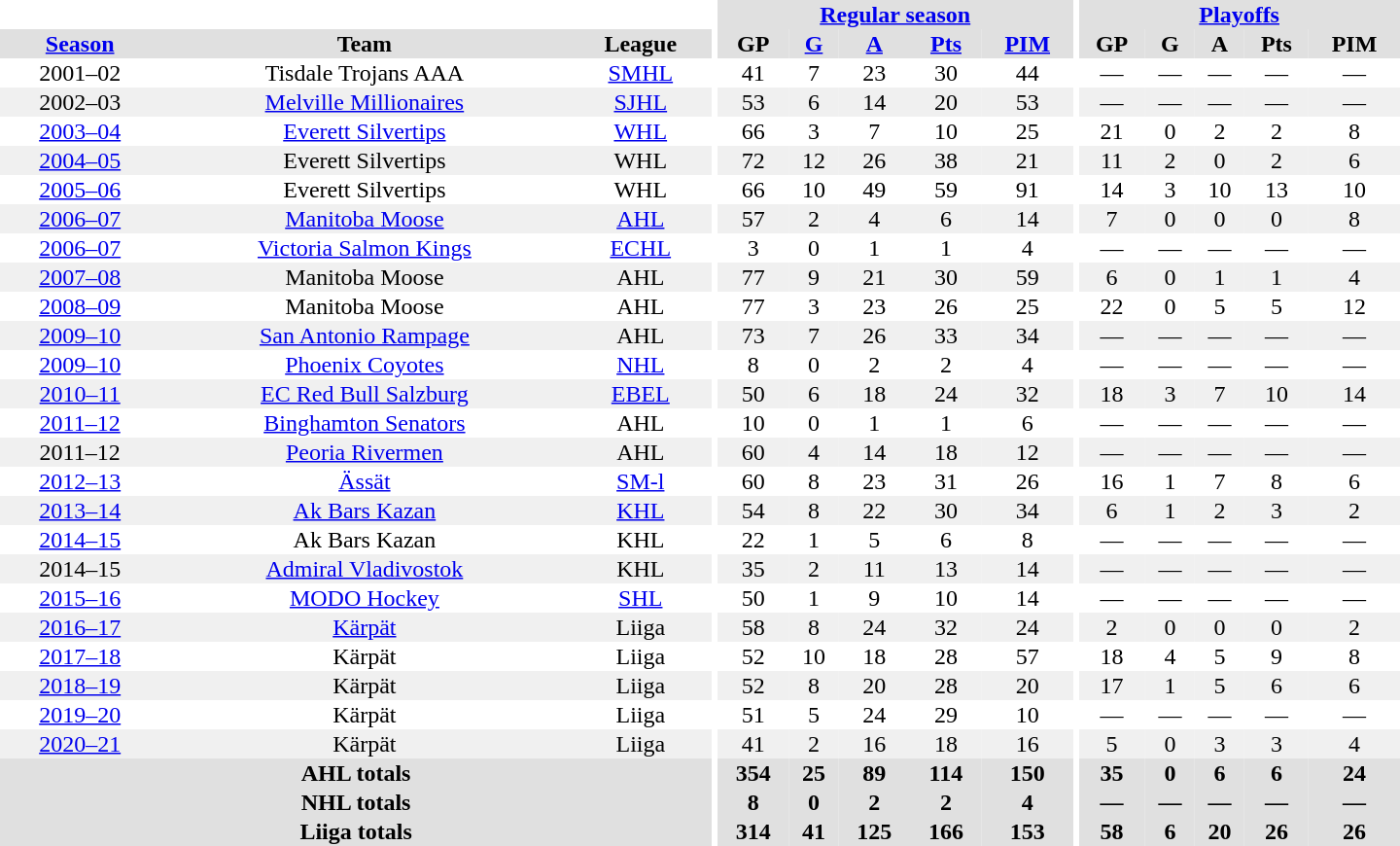<table border="0" cellpadding="1" cellspacing="0" style="text-align:center; width:60em">
<tr bgcolor="#e0e0e0">
<th colspan="3" bgcolor="#ffffff"></th>
<th rowspan="100" bgcolor="#ffffff"></th>
<th colspan="5"><a href='#'>Regular season</a></th>
<th rowspan="100" bgcolor="#ffffff"></th>
<th colspan="5"><a href='#'>Playoffs</a></th>
</tr>
<tr bgcolor="#e0e0e0">
<th><a href='#'>Season</a></th>
<th>Team</th>
<th>League</th>
<th>GP</th>
<th><a href='#'>G</a></th>
<th><a href='#'>A</a></th>
<th><a href='#'>Pts</a></th>
<th><a href='#'>PIM</a></th>
<th>GP</th>
<th>G</th>
<th>A</th>
<th>Pts</th>
<th>PIM</th>
</tr>
<tr>
<td>2001–02</td>
<td>Tisdale Trojans AAA</td>
<td><a href='#'>SMHL</a></td>
<td>41</td>
<td>7</td>
<td>23</td>
<td>30</td>
<td>44</td>
<td>—</td>
<td>—</td>
<td>—</td>
<td>—</td>
<td>—</td>
</tr>
<tr bgcolor="#f0f0f0">
<td>2002–03</td>
<td><a href='#'>Melville Millionaires</a></td>
<td><a href='#'>SJHL</a></td>
<td>53</td>
<td>6</td>
<td>14</td>
<td>20</td>
<td>53</td>
<td>—</td>
<td>—</td>
<td>—</td>
<td>—</td>
<td>—</td>
</tr>
<tr>
<td><a href='#'>2003–04</a></td>
<td><a href='#'>Everett Silvertips</a></td>
<td><a href='#'>WHL</a></td>
<td>66</td>
<td>3</td>
<td>7</td>
<td>10</td>
<td>25</td>
<td>21</td>
<td>0</td>
<td>2</td>
<td>2</td>
<td>8</td>
</tr>
<tr bgcolor="#f0f0f0">
<td><a href='#'>2004–05</a></td>
<td>Everett Silvertips</td>
<td>WHL</td>
<td>72</td>
<td>12</td>
<td>26</td>
<td>38</td>
<td>21</td>
<td>11</td>
<td>2</td>
<td>0</td>
<td>2</td>
<td>6</td>
</tr>
<tr>
<td><a href='#'>2005–06</a></td>
<td>Everett Silvertips</td>
<td>WHL</td>
<td>66</td>
<td>10</td>
<td>49</td>
<td>59</td>
<td>91</td>
<td>14</td>
<td>3</td>
<td>10</td>
<td>13</td>
<td>10</td>
</tr>
<tr bgcolor="#f0f0f0">
<td><a href='#'>2006–07</a></td>
<td><a href='#'>Manitoba Moose</a></td>
<td><a href='#'>AHL</a></td>
<td>57</td>
<td>2</td>
<td>4</td>
<td>6</td>
<td>14</td>
<td>7</td>
<td>0</td>
<td>0</td>
<td>0</td>
<td>8</td>
</tr>
<tr>
<td><a href='#'>2006–07</a></td>
<td><a href='#'>Victoria Salmon Kings</a></td>
<td><a href='#'>ECHL</a></td>
<td>3</td>
<td>0</td>
<td>1</td>
<td>1</td>
<td>4</td>
<td>—</td>
<td>—</td>
<td>—</td>
<td>—</td>
<td>—</td>
</tr>
<tr bgcolor="#f0f0f0">
<td><a href='#'>2007–08</a></td>
<td>Manitoba Moose</td>
<td>AHL</td>
<td>77</td>
<td>9</td>
<td>21</td>
<td>30</td>
<td>59</td>
<td>6</td>
<td>0</td>
<td>1</td>
<td>1</td>
<td>4</td>
</tr>
<tr>
<td><a href='#'>2008–09</a></td>
<td>Manitoba Moose</td>
<td>AHL</td>
<td>77</td>
<td>3</td>
<td>23</td>
<td>26</td>
<td>25</td>
<td>22</td>
<td>0</td>
<td>5</td>
<td>5</td>
<td>12</td>
</tr>
<tr bgcolor="#f0f0f0">
<td><a href='#'>2009–10</a></td>
<td><a href='#'>San Antonio Rampage</a></td>
<td>AHL</td>
<td>73</td>
<td>7</td>
<td>26</td>
<td>33</td>
<td>34</td>
<td>—</td>
<td>—</td>
<td>—</td>
<td>—</td>
<td>—</td>
</tr>
<tr>
<td><a href='#'>2009–10</a></td>
<td><a href='#'>Phoenix Coyotes</a></td>
<td><a href='#'>NHL</a></td>
<td>8</td>
<td>0</td>
<td>2</td>
<td>2</td>
<td>4</td>
<td>—</td>
<td>—</td>
<td>—</td>
<td>—</td>
<td>—</td>
</tr>
<tr bgcolor="#f0f0f0">
<td><a href='#'>2010–11</a></td>
<td><a href='#'>EC Red Bull Salzburg</a></td>
<td><a href='#'>EBEL</a></td>
<td>50</td>
<td>6</td>
<td>18</td>
<td>24</td>
<td>32</td>
<td>18</td>
<td>3</td>
<td>7</td>
<td>10</td>
<td>14</td>
</tr>
<tr>
<td><a href='#'>2011–12</a></td>
<td><a href='#'>Binghamton Senators</a></td>
<td>AHL</td>
<td>10</td>
<td>0</td>
<td>1</td>
<td>1</td>
<td>6</td>
<td>—</td>
<td>—</td>
<td>—</td>
<td>—</td>
<td>—</td>
</tr>
<tr bgcolor="#f0f0f0">
<td>2011–12</td>
<td><a href='#'>Peoria Rivermen</a></td>
<td>AHL</td>
<td>60</td>
<td>4</td>
<td>14</td>
<td>18</td>
<td>12</td>
<td>—</td>
<td>—</td>
<td>—</td>
<td>—</td>
<td>—</td>
</tr>
<tr>
<td><a href='#'>2012–13</a></td>
<td><a href='#'>Ässät</a></td>
<td><a href='#'>SM-l</a></td>
<td>60</td>
<td>8</td>
<td>23</td>
<td>31</td>
<td>26</td>
<td>16</td>
<td>1</td>
<td>7</td>
<td>8</td>
<td>6</td>
</tr>
<tr bgcolor="#f0f0f0">
<td><a href='#'>2013–14</a></td>
<td><a href='#'>Ak Bars Kazan</a></td>
<td><a href='#'>KHL</a></td>
<td>54</td>
<td>8</td>
<td>22</td>
<td>30</td>
<td>34</td>
<td>6</td>
<td>1</td>
<td>2</td>
<td>3</td>
<td>2</td>
</tr>
<tr>
<td><a href='#'>2014–15</a></td>
<td>Ak Bars Kazan</td>
<td>KHL</td>
<td>22</td>
<td>1</td>
<td>5</td>
<td>6</td>
<td>8</td>
<td>—</td>
<td>—</td>
<td>—</td>
<td>—</td>
<td>—</td>
</tr>
<tr bgcolor="#f0f0f0">
<td>2014–15</td>
<td><a href='#'>Admiral Vladivostok</a></td>
<td>KHL</td>
<td>35</td>
<td>2</td>
<td>11</td>
<td>13</td>
<td>14</td>
<td>—</td>
<td>—</td>
<td>—</td>
<td>—</td>
<td>—</td>
</tr>
<tr>
<td><a href='#'>2015–16</a></td>
<td><a href='#'>MODO Hockey</a></td>
<td><a href='#'>SHL</a></td>
<td>50</td>
<td>1</td>
<td>9</td>
<td>10</td>
<td>14</td>
<td>—</td>
<td>—</td>
<td>—</td>
<td>—</td>
<td>—</td>
</tr>
<tr bgcolor="#f0f0f0">
<td><a href='#'>2016–17</a></td>
<td><a href='#'>Kärpät</a></td>
<td>Liiga</td>
<td>58</td>
<td>8</td>
<td>24</td>
<td>32</td>
<td>24</td>
<td>2</td>
<td>0</td>
<td>0</td>
<td>0</td>
<td>2</td>
</tr>
<tr>
<td><a href='#'>2017–18</a></td>
<td>Kärpät</td>
<td>Liiga</td>
<td>52</td>
<td>10</td>
<td>18</td>
<td>28</td>
<td>57</td>
<td>18</td>
<td>4</td>
<td>5</td>
<td>9</td>
<td>8</td>
</tr>
<tr bgcolor="#f0f0f0">
<td><a href='#'>2018–19</a></td>
<td>Kärpät</td>
<td>Liiga</td>
<td>52</td>
<td>8</td>
<td>20</td>
<td>28</td>
<td>20</td>
<td>17</td>
<td>1</td>
<td>5</td>
<td>6</td>
<td>6</td>
</tr>
<tr>
<td><a href='#'>2019–20</a></td>
<td>Kärpät</td>
<td>Liiga</td>
<td>51</td>
<td>5</td>
<td>24</td>
<td>29</td>
<td>10</td>
<td>—</td>
<td>—</td>
<td>—</td>
<td>—</td>
<td>—</td>
</tr>
<tr bgcolor="#f0f0f0">
<td><a href='#'>2020–21</a></td>
<td>Kärpät</td>
<td>Liiga</td>
<td>41</td>
<td>2</td>
<td>16</td>
<td>18</td>
<td>16</td>
<td>5</td>
<td>0</td>
<td>3</td>
<td>3</td>
<td>4</td>
</tr>
<tr bgcolor="#e0e0e0">
<th colspan="3">AHL totals</th>
<th>354</th>
<th>25</th>
<th>89</th>
<th>114</th>
<th>150</th>
<th>35</th>
<th>0</th>
<th>6</th>
<th>6</th>
<th>24</th>
</tr>
<tr bgcolor="#e0e0e0">
<th colspan="3">NHL totals</th>
<th>8</th>
<th>0</th>
<th>2</th>
<th>2</th>
<th>4</th>
<th>—</th>
<th>—</th>
<th>—</th>
<th>—</th>
<th>—</th>
</tr>
<tr bgcolor="#e0e0e0">
<th colspan="3">Liiga totals</th>
<th>314</th>
<th>41</th>
<th>125</th>
<th>166</th>
<th>153</th>
<th>58</th>
<th>6</th>
<th>20</th>
<th>26</th>
<th>26</th>
</tr>
</table>
